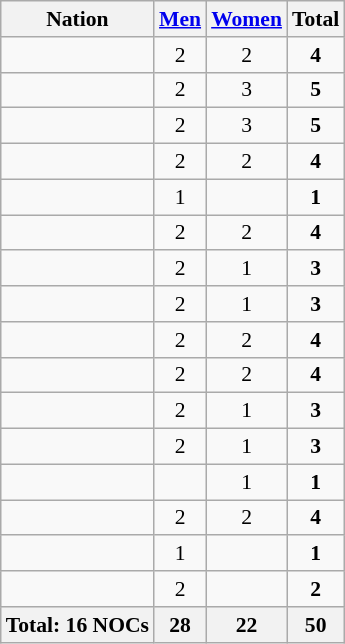<table class="wikitable" style="text-align:center; font-size:90%">
<tr>
<th align="left">Nation</th>
<th><a href='#'>Men</a></th>
<th><a href='#'>Women</a></th>
<th>Total</th>
</tr>
<tr>
<td align=left></td>
<td>2</td>
<td>2</td>
<td><strong>4</strong></td>
</tr>
<tr>
<td align=left></td>
<td>2</td>
<td>3</td>
<td><strong>5</strong></td>
</tr>
<tr>
<td align=left></td>
<td>2</td>
<td>3</td>
<td><strong>5</strong></td>
</tr>
<tr>
<td align=left></td>
<td>2</td>
<td>2</td>
<td><strong>4</strong></td>
</tr>
<tr>
<td align=left></td>
<td>1</td>
<td></td>
<td><strong>1</strong></td>
</tr>
<tr>
<td align=left></td>
<td>2</td>
<td>2</td>
<td><strong>4</strong></td>
</tr>
<tr>
<td align=left></td>
<td>2</td>
<td>1</td>
<td><strong>3</strong></td>
</tr>
<tr>
<td align=left></td>
<td>2</td>
<td>1</td>
<td><strong>3</strong></td>
</tr>
<tr>
<td align=left></td>
<td>2</td>
<td>2</td>
<td><strong>4</strong></td>
</tr>
<tr>
<td align=left></td>
<td>2</td>
<td>2</td>
<td><strong>4</strong></td>
</tr>
<tr>
<td align=left></td>
<td>2</td>
<td>1</td>
<td><strong>3</strong></td>
</tr>
<tr>
<td align=left></td>
<td>2</td>
<td>1</td>
<td><strong>3</strong></td>
</tr>
<tr>
<td align=left></td>
<td></td>
<td>1</td>
<td><strong>1</strong></td>
</tr>
<tr>
<td align=left></td>
<td>2</td>
<td>2</td>
<td><strong>4</strong></td>
</tr>
<tr>
<td align=left></td>
<td>1</td>
<td></td>
<td><strong>1</strong></td>
</tr>
<tr>
<td align=left></td>
<td>2</td>
<td></td>
<td><strong>2</strong></td>
</tr>
<tr>
<th>Total: 16 NOCs</th>
<th>28</th>
<th>22</th>
<th>50</th>
</tr>
</table>
